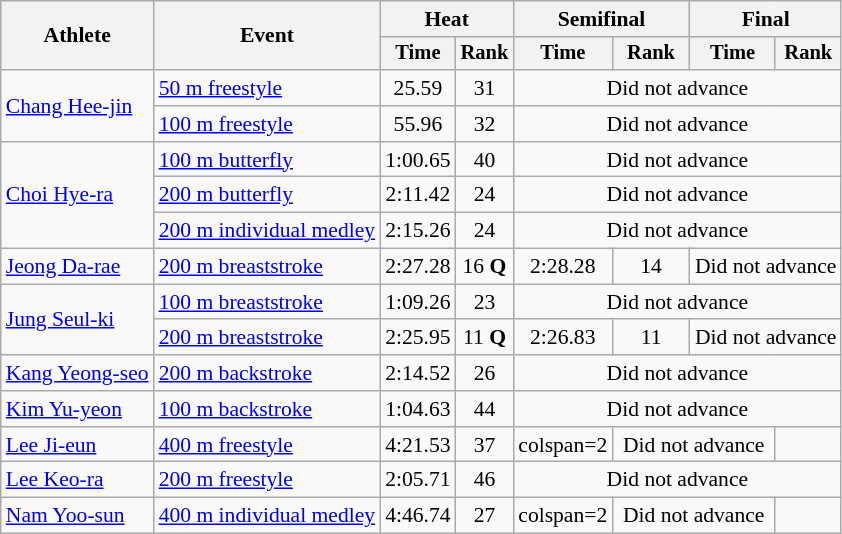<table class=wikitable style="font-size:90%">
<tr>
<th rowspan="2">Athlete</th>
<th rowspan="2">Event</th>
<th colspan="2">Heat</th>
<th colspan="2">Semifinal</th>
<th colspan="2">Final</th>
</tr>
<tr style="font-size:95%">
<th>Time</th>
<th>Rank</th>
<th>Time</th>
<th>Rank</th>
<th>Time</th>
<th>Rank</th>
</tr>
<tr align=center>
<td align=left rowspan=2><a href='#'>Chang Hee-jin</a></td>
<td align=left><a href='#'>50 m freestyle</a></td>
<td>25.59</td>
<td>31</td>
<td colspan=4>Did not advance</td>
</tr>
<tr align=center>
<td align=left><a href='#'>100 m freestyle</a></td>
<td>55.96</td>
<td>32</td>
<td colspan=4>Did not advance</td>
</tr>
<tr align=center>
<td align=left rowspan=3><a href='#'>Choi Hye-ra</a></td>
<td align=left><a href='#'>100 m butterfly</a></td>
<td>1:00.65</td>
<td>40</td>
<td colspan=4>Did not advance</td>
</tr>
<tr align=center>
<td align=left><a href='#'>200 m butterfly</a></td>
<td>2:11.42</td>
<td>24</td>
<td colspan=4>Did not advance</td>
</tr>
<tr align=center>
<td align=left><a href='#'>200 m individual medley</a></td>
<td>2:15.26</td>
<td>24</td>
<td colspan=4>Did not advance</td>
</tr>
<tr align=center>
<td align=left><a href='#'>Jeong Da-rae</a></td>
<td align=left><a href='#'>200 m breaststroke</a></td>
<td>2:27.28</td>
<td>16 <strong>Q</strong></td>
<td>2:28.28</td>
<td>14</td>
<td colspan=4>Did not advance</td>
</tr>
<tr align=center>
<td align=left rowspan=2><a href='#'>Jung Seul-ki</a></td>
<td align=left><a href='#'>100 m breaststroke</a></td>
<td>1:09.26</td>
<td>23</td>
<td colspan=4>Did not advance</td>
</tr>
<tr align=center>
<td align=left><a href='#'>200 m breaststroke</a></td>
<td>2:25.95</td>
<td>11 <strong>Q</strong></td>
<td>2:26.83</td>
<td>11</td>
<td colspan=2>Did not advance</td>
</tr>
<tr align=center>
<td align=left><a href='#'>Kang Yeong-seo</a></td>
<td align=left><a href='#'>200 m backstroke</a></td>
<td>2:14.52</td>
<td>26</td>
<td colspan=4>Did not advance</td>
</tr>
<tr align=center>
<td align=left><a href='#'>Kim Yu-yeon</a></td>
<td align=left><a href='#'>100 m backstroke</a></td>
<td>1:04.63</td>
<td>44</td>
<td colspan=4>Did not advance</td>
</tr>
<tr align=center>
<td align=left><a href='#'>Lee Ji-eun</a></td>
<td align=left><a href='#'>400 m freestyle</a></td>
<td>4:21.53</td>
<td>37</td>
<td>colspan=2 </td>
<td colspan=2>Did not advance</td>
</tr>
<tr align=center>
<td align=left><a href='#'>Lee Keo-ra</a></td>
<td align=left><a href='#'>200 m freestyle</a></td>
<td>2:05.71</td>
<td>46</td>
<td colspan=4>Did not advance</td>
</tr>
<tr align=center>
<td align=left><a href='#'>Nam Yoo-sun</a></td>
<td align=left><a href='#'>400 m individual medley</a></td>
<td>4:46.74</td>
<td>27</td>
<td>colspan=2 </td>
<td colspan=2>Did not advance</td>
</tr>
</table>
